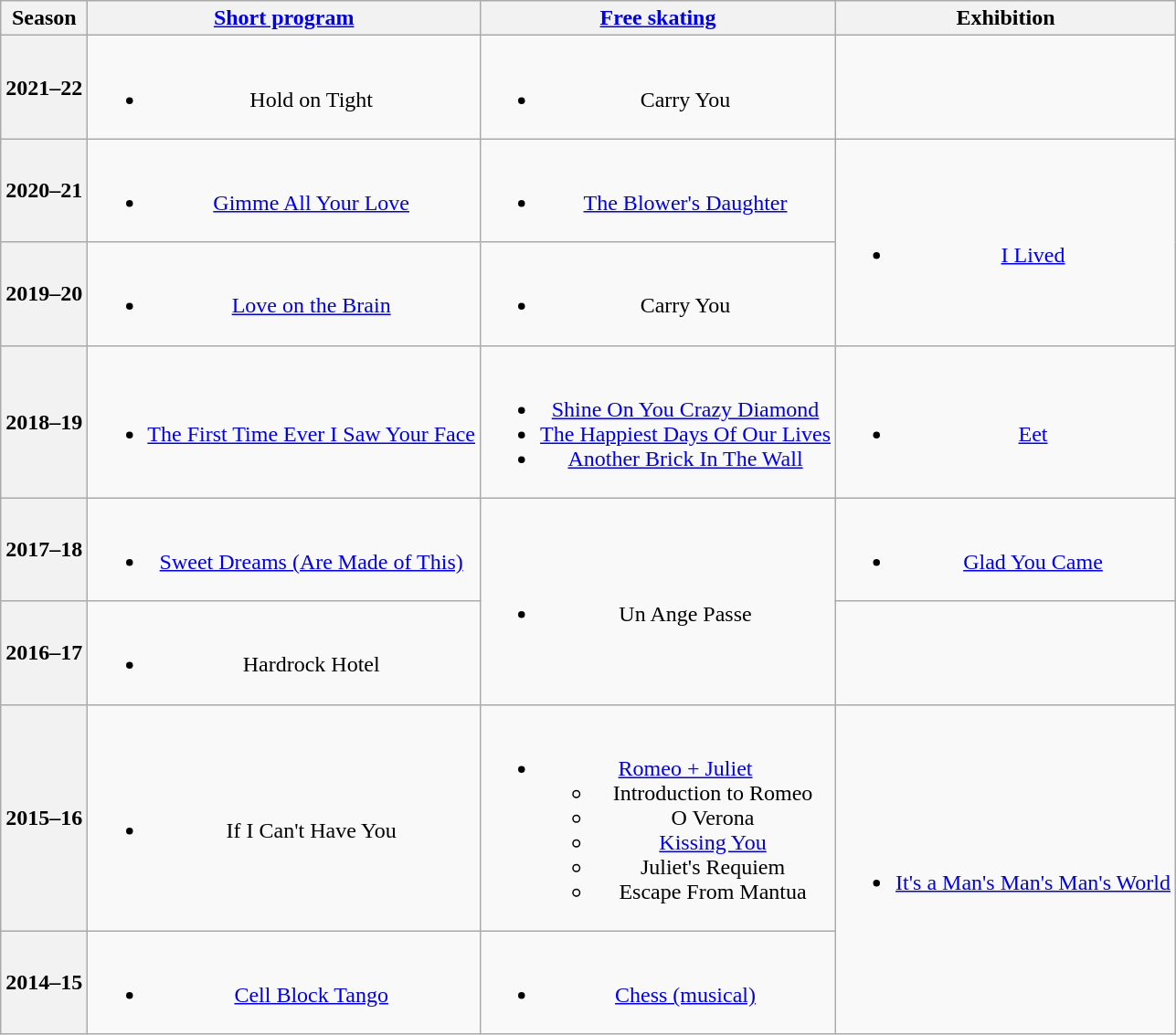<table class="wikitable" style="text-align: center">
<tr>
<th>Season</th>
<th><a href='#'>Short program</a></th>
<th><a href='#'>Free skating</a></th>
<th>Exhibition</th>
</tr>
<tr>
<th>2021–22 <br> </th>
<td><br><ul><li>Hold on Tight <br> </li></ul></td>
<td><br><ul><li>Carry You <br> </li></ul></td>
<td></td>
</tr>
<tr>
<th>2020–21 <br> </th>
<td><br><ul><li><a href='#'>Gimme All Your Love</a> <br> </li></ul></td>
<td><br><ul><li><a href='#'>The Blower's Daughter</a> <br> </li></ul></td>
<td rowspan=2><br><ul><li><a href='#'>I Lived</a> <br> </li></ul></td>
</tr>
<tr>
<th>2019–20 <br> </th>
<td><br><ul><li><a href='#'>Love on the Brain</a> <br> </li></ul></td>
<td><br><ul><li>Carry You <br> </li></ul></td>
</tr>
<tr>
<th>2018–19 <br> </th>
<td><br><ul><li><a href='#'>The First Time Ever I Saw Your Face</a> <br> </li></ul></td>
<td><br><ul><li><a href='#'>Shine On You Crazy Diamond</a></li><li><a href='#'>The Happiest Days Of Our Lives</a></li><li><a href='#'>Another Brick In The Wall</a> <br> </li></ul></td>
<td><br><ul><li><a href='#'>Eet</a> <br></li></ul></td>
</tr>
<tr>
<th>2017–18 <br> </th>
<td><br><ul><li><a href='#'>Sweet Dreams (Are Made of This)</a> <br></li></ul></td>
<td rowspan=2><br><ul><li>Un Ange Passe <br></li></ul></td>
<td><br><ul><li><a href='#'>Glad You Came</a> <br></li></ul></td>
</tr>
<tr>
<th>2016–17 <br> </th>
<td><br><ul><li>Hardrock Hotel <br></li></ul></td>
<td></td>
</tr>
<tr>
<th>2015–16 <br> </th>
<td><br><ul><li>If I Can't Have You <br></li></ul></td>
<td><br><ul><li><a href='#'>Romeo + Juliet</a><ul><li>Introduction to Romeo</li><li>O Verona <br></li><li><a href='#'>Kissing You</a><br></li><li>Juliet's Requiem</li><li>Escape From Mantua <br></li></ul></li></ul></td>
<td rowspan=2><br><ul><li><a href='#'>It's a Man's Man's Man's World</a> <br></li></ul></td>
</tr>
<tr>
<th>2014–15 <br> </th>
<td><br><ul><li><a href='#'>Cell Block Tango</a> <br></li></ul></td>
<td><br><ul><li><a href='#'>Chess (musical)</a> <br></li></ul></td>
</tr>
</table>
